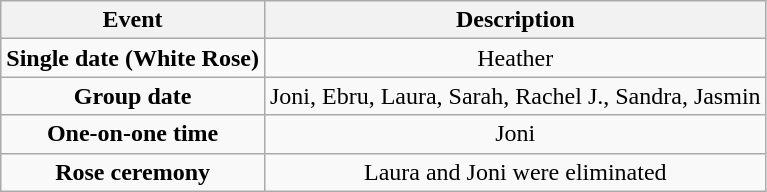<table class="wikitable sortable" style="text-align:center;">
<tr>
<th>Event</th>
<th>Description</th>
</tr>
<tr>
<td><strong>Single date (White Rose)</strong></td>
<td>Heather</td>
</tr>
<tr>
<td><strong>Group date</strong></td>
<td>Joni, Ebru, Laura, Sarah, Rachel J., Sandra, Jasmin</td>
</tr>
<tr>
<td><strong>One-on-one time</strong></td>
<td>Joni</td>
</tr>
<tr>
<td><strong>Rose ceremony</strong></td>
<td>Laura and Joni were eliminated</td>
</tr>
</table>
